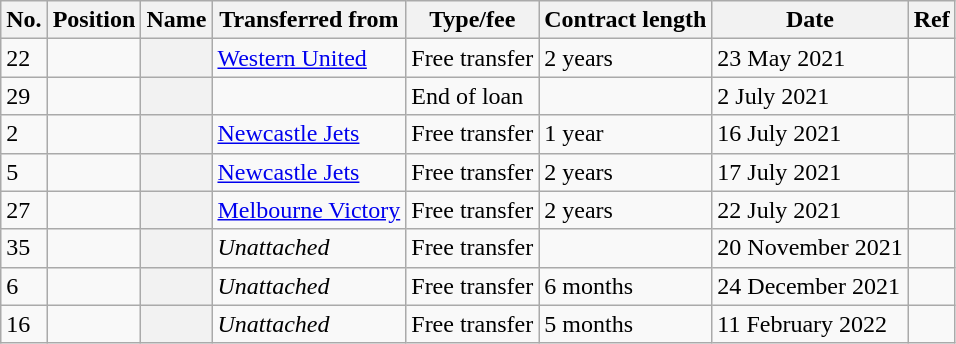<table class="wikitable plainrowheaders sortable" style="text-align:center; text-align:left">
<tr>
<th scope="col">No.</th>
<th scope="col">Position</th>
<th scope="col">Name</th>
<th scope="col">Transferred from</th>
<th scope="col">Type/fee</th>
<th scope="col">Contract length</th>
<th scope="col">Date</th>
<th scope="col" class="unsortable">Ref</th>
</tr>
<tr>
<td>22</td>
<td></td>
<th scope="row"></th>
<td><a href='#'>Western United</a></td>
<td>Free transfer</td>
<td>2 years</td>
<td>23 May 2021</td>
<td></td>
</tr>
<tr>
<td>29</td>
<td></td>
<th scope="row"></th>
<td></td>
<td>End of loan</td>
<td></td>
<td>2 July 2021</td>
<td></td>
</tr>
<tr>
<td>2</td>
<td></td>
<th scope="row"></th>
<td><a href='#'>Newcastle Jets</a></td>
<td>Free transfer</td>
<td>1 year</td>
<td>16 July 2021</td>
<td></td>
</tr>
<tr>
<td>5</td>
<td></td>
<th scope="row"></th>
<td><a href='#'>Newcastle Jets</a></td>
<td>Free transfer</td>
<td>2 years</td>
<td>17 July 2021</td>
<td></td>
</tr>
<tr>
<td>27</td>
<td></td>
<th scope="row"></th>
<td><a href='#'>Melbourne Victory</a></td>
<td>Free transfer</td>
<td>2 years</td>
<td>22 July 2021</td>
<td></td>
</tr>
<tr>
<td>35</td>
<td></td>
<th scope="row"></th>
<td><em>Unattached</em></td>
<td>Free transfer</td>
<td></td>
<td>20 November 2021</td>
<td></td>
</tr>
<tr>
<td>6</td>
<td></td>
<th scope="row"></th>
<td><em>Unattached</em></td>
<td>Free transfer</td>
<td>6 months</td>
<td>24 December 2021</td>
<td></td>
</tr>
<tr>
<td>16</td>
<td></td>
<th scope="row"></th>
<td><em>Unattached</em></td>
<td>Free transfer</td>
<td>5 months</td>
<td>11 February 2022</td>
<td></td>
</tr>
</table>
